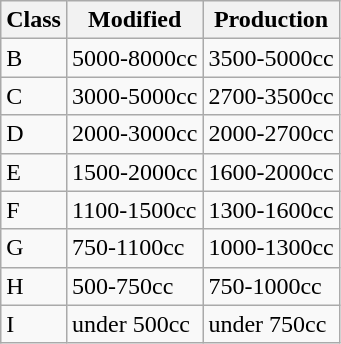<table class=wikitable>
<tr>
<th>Class</th>
<th>Modified</th>
<th>Production</th>
</tr>
<tr>
<td>B</td>
<td>5000-8000cc</td>
<td>3500-5000cc</td>
</tr>
<tr>
<td>C</td>
<td>3000-5000cc</td>
<td>2700-3500cc</td>
</tr>
<tr>
<td>D</td>
<td>2000-3000cc</td>
<td>2000-2700cc</td>
</tr>
<tr>
<td>E</td>
<td>1500-2000cc</td>
<td>1600-2000cc</td>
</tr>
<tr>
<td>F</td>
<td>1100-1500cc</td>
<td>1300-1600cc</td>
</tr>
<tr>
<td>G</td>
<td>750-1100cc</td>
<td>1000-1300cc</td>
</tr>
<tr>
<td>H</td>
<td>500-750cc</td>
<td>750-1000cc</td>
</tr>
<tr>
<td>I</td>
<td>under 500cc</td>
<td>under 750cc</td>
</tr>
</table>
